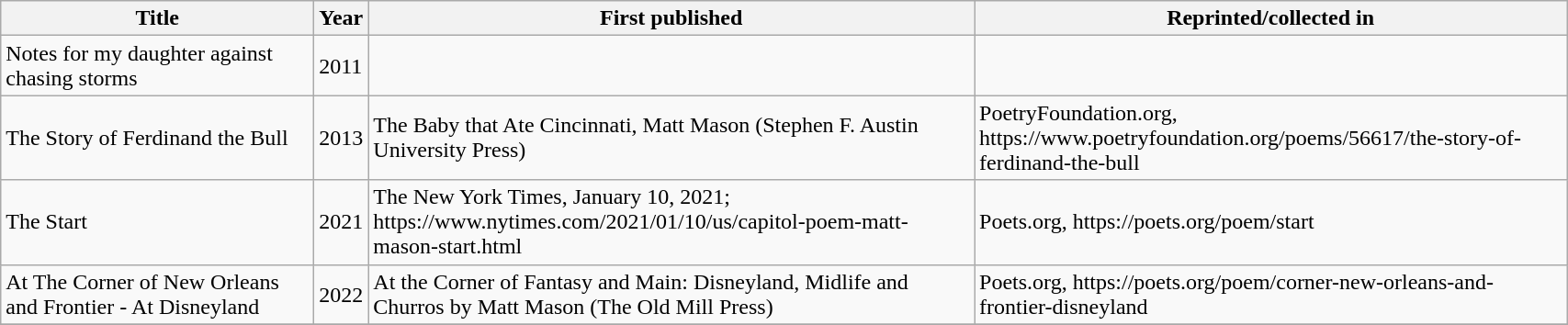<table class='wikitable sortable' width='90%'>
<tr>
<th width=20%>Title</th>
<th>Year</th>
<th>First published</th>
<th>Reprinted/collected in</th>
</tr>
<tr>
<td>Notes for my daughter against chasing storms</td>
<td>2011</td>
<td></td>
<td></td>
</tr>
<tr>
<td>The Story of Ferdinand the Bull</td>
<td>2013</td>
<td>The Baby that Ate Cincinnati, Matt Mason (Stephen F. Austin University Press)</td>
<td>PoetryFoundation.org, https://www.poetryfoundation.org/poems/56617/the-story-of-ferdinand-the-bull</td>
</tr>
<tr>
<td>The Start</td>
<td>2021</td>
<td>The New York Times, January 10, 2021; https://www.nytimes.com/2021/01/10/us/capitol-poem-matt-mason-start.html</td>
<td>Poets.org, https://poets.org/poem/start</td>
</tr>
<tr>
<td>At The Corner of New Orleans and Frontier - At Disneyland</td>
<td>2022</td>
<td>At the Corner of Fantasy and Main: Disneyland, Midlife and Churros by Matt Mason (The Old Mill Press)</td>
<td>Poets.org, https://poets.org/poem/corner-new-orleans-and-frontier-disneyland</td>
</tr>
<tr>
</tr>
</table>
